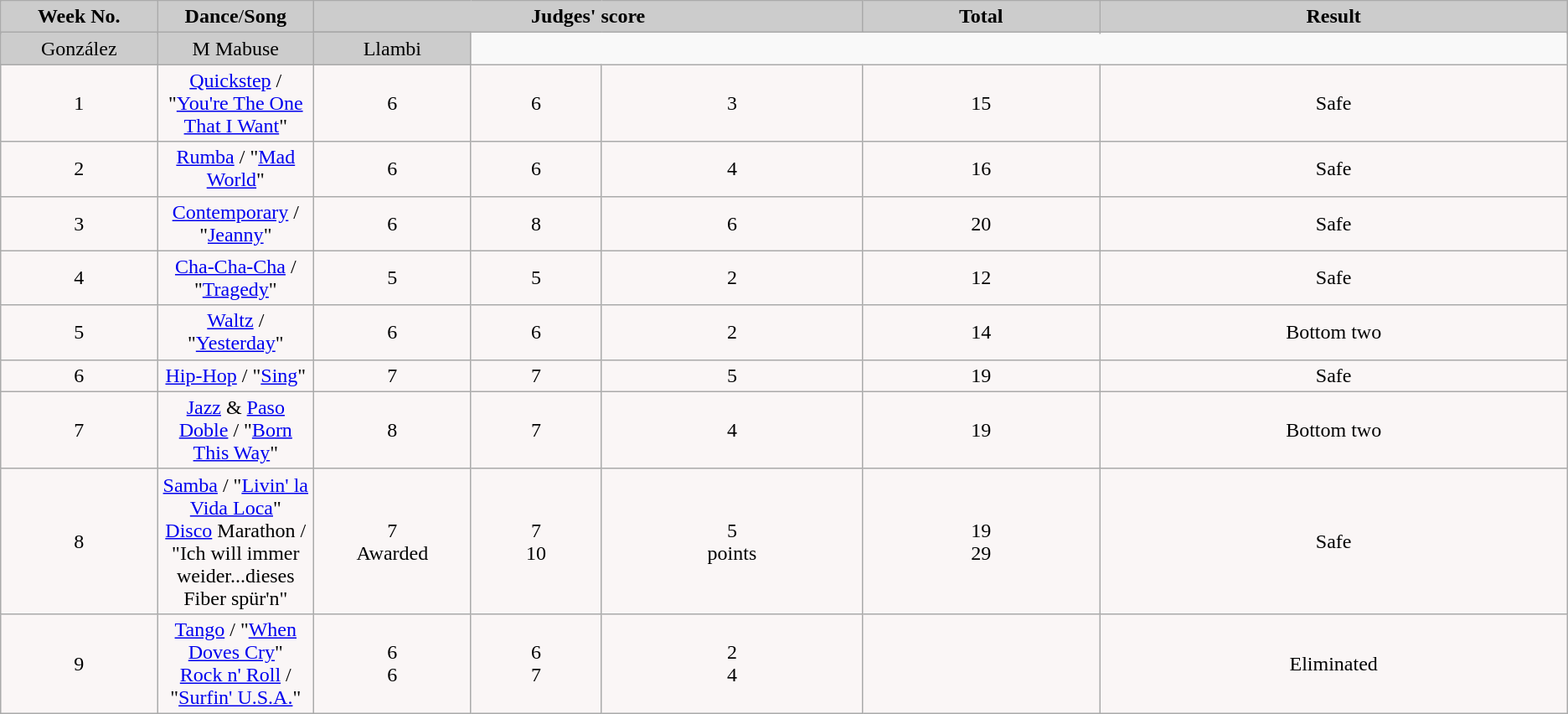<table class="wikitable" align="center">
<tr>
<td rowspan="2" bgcolor="CCCCCC" align="Center"><strong>Week No.</strong></td>
<td rowspan="2" bgcolor="CCCCCC" align="Center"><strong>Dance</strong>/<strong>Song</strong></td>
<td colspan="3" bgcolor="CCCCCC" align="Center"><strong>Judges' score</strong></td>
<td rowspan="2" bgcolor="CCCCCC" align="Center"><strong>Total</strong></td>
<td rowspan="2" bgcolor="CCCCCC" align="Center"><strong>Result</strong></td>
</tr>
<tr>
</tr>
<tr>
<td bgcolor="CCCCCC" width="10%" align="center">González</td>
<td bgcolor="CCCCCC" width="10%" align="center">M Mabuse</td>
<td bgcolor="CCCCCC" width="10%" align="center">Llambi</td>
</tr>
<tr>
</tr>
<tr>
<td align="center" bgcolor="FAF6F6">1</td>
<td align="center" bgcolor="FAF6F6"><a href='#'>Quickstep</a> / "<a href='#'>You're The One That I Want</a>"</td>
<td align="center" bgcolor="FAF6F6">6</td>
<td align="center" bgcolor="FAF6F6">6</td>
<td align="center" bgcolor="FAF6F6">3</td>
<td align="center" bgcolor="FAF6F6">15</td>
<td align="center" bgcolor="FAF6F6">Safe</td>
</tr>
<tr>
<td align="center" bgcolor="FAF6F6">2</td>
<td align="center" bgcolor="FAF6F6"><a href='#'>Rumba</a> / "<a href='#'>Mad World</a>"</td>
<td align="center" bgcolor="FAF6F6">6</td>
<td align="center" bgcolor="FAF6F6">6</td>
<td align="center" bgcolor="FAF6F6">4</td>
<td align="center" bgcolor="FAF6F6">16</td>
<td align="center" bgcolor="FAF6F6">Safe</td>
</tr>
<tr>
<td align="center" bgcolor="FAF6F6">3</td>
<td align="center" bgcolor="FAF6F6"><a href='#'>Contemporary</a> / "<a href='#'>Jeanny</a>"</td>
<td align="center" bgcolor="FAF6F6">6</td>
<td align="center" bgcolor="FAF6F6">8</td>
<td align="center" bgcolor="FAF6F6">6</td>
<td align="center" bgcolor="FAF6F6">20</td>
<td align="center" bgcolor="FAF6F6">Safe</td>
</tr>
<tr>
<td align="center" bgcolor="FAF6F6">4</td>
<td align="center" bgcolor="FAF6F6"><a href='#'>Cha-Cha-Cha</a> / "<a href='#'>Tragedy</a>"</td>
<td align="center" bgcolor="FAF6F6">5</td>
<td align="center" bgcolor="FAF6F6">5</td>
<td align="center" bgcolor="FAF6F6">2</td>
<td align="center" bgcolor="FAF6F6">12</td>
<td align="center" bgcolor="FAF6F6">Safe</td>
</tr>
<tr>
<td align="center" bgcolor="FAF6F6">5</td>
<td align="center" bgcolor="FAF6F6"><a href='#'>Waltz</a> / "<a href='#'>Yesterday</a>"</td>
<td align="center" bgcolor="FAF6F6">6</td>
<td align="center" bgcolor="FAF6F6">6</td>
<td align="center" bgcolor="FAF6F6">2</td>
<td align="center" bgcolor="FAF6F6">14</td>
<td align="center" bgcolor="FAF6F6">Bottom two</td>
</tr>
<tr>
<td align="center" bgcolor="FAF6F6">6</td>
<td align="center" bgcolor="FAF6F6"><a href='#'>Hip-Hop</a> / "<a href='#'>Sing</a>"</td>
<td align="center" bgcolor="FAF6F6">7</td>
<td align="center" bgcolor="FAF6F6">7</td>
<td align="center" bgcolor="FAF6F6">5</td>
<td align="center" bgcolor="FAF6F6">19</td>
<td align="center" bgcolor="FAF6F6">Safe</td>
</tr>
<tr>
<td align="center" bgcolor="FAF6F6">7</td>
<td align="center" bgcolor="FAF6F6"><a href='#'>Jazz</a> & <a href='#'>Paso Doble</a> / "<a href='#'>Born This Way</a>"</td>
<td align="center" bgcolor="FAF6F6">8</td>
<td align="center" bgcolor="FAF6F6">7</td>
<td align="center" bgcolor="FAF6F6">4</td>
<td align="center" bgcolor="FAF6F6">19</td>
<td align="center" bgcolor="FAF6F6">Bottom two</td>
</tr>
<tr>
<td align="center" bgcolor="FAF6F6">8</td>
<td align="center" bgcolor="FAF6F6"><a href='#'>Samba</a> / "<a href='#'>Livin' la Vida Loca</a>"<br><a href='#'>Disco</a> Marathon / "Ich will immer weider...dieses Fiber spür'n"</td>
<td align="center" bgcolor="FAF6F6">7<br>Awarded</td>
<td align="center" bgcolor="FAF6F6">7<br>10</td>
<td align="center" bgcolor="FAF6F6">5<br>points</td>
<td align="center" bgcolor="FAF6F6">19<br>29</td>
<td align="center" bgcolor="FAF6F6">Safe</td>
</tr>
<tr>
<td align="center" bgcolor="FAF6F6">9</td>
<td align="center" bgcolor="FAF6F6"><a href='#'>Tango</a> / "<a href='#'>When Doves Cry</a>"<br><a href='#'>Rock n' Roll</a> / "<a href='#'>Surfin' U.S.A.</a>"</td>
<td align="center" bgcolor="FAF6F6">6<br>6</td>
<td align="center" bgcolor="FAF6F6">6<br>7</td>
<td align="center" bgcolor="FAF6F6">2<br>4</td>
<td align="center" bgcolor="FAF6F6"><br></td>
<td align="center" bgcolor="FAF6F6">Eliminated</td>
</tr>
</table>
